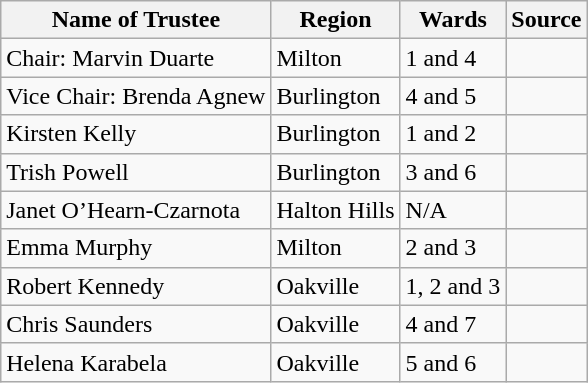<table class="wikitable">
<tr>
<th>Name of Trustee</th>
<th>Region</th>
<th>Wards</th>
<th>Source</th>
</tr>
<tr>
<td>Chair: Marvin Duarte</td>
<td>Milton</td>
<td>1 and 4</td>
<td></td>
</tr>
<tr>
<td>Vice Chair: Brenda Agnew</td>
<td>Burlington</td>
<td>4 and 5</td>
<td></td>
</tr>
<tr>
<td>Kirsten Kelly</td>
<td>Burlington</td>
<td>1 and 2</td>
<td></td>
</tr>
<tr>
<td>Trish Powell</td>
<td>Burlington</td>
<td>3 and 6</td>
<td></td>
</tr>
<tr>
<td>Janet O’Hearn-Czarnota</td>
<td>Halton Hills</td>
<td>N/A</td>
<td></td>
</tr>
<tr>
<td>Emma Murphy</td>
<td>Milton</td>
<td>2 and 3</td>
<td></td>
</tr>
<tr>
<td>Robert Kennedy</td>
<td>Oakville</td>
<td>1, 2 and 3</td>
<td></td>
</tr>
<tr>
<td>Chris Saunders</td>
<td>Oakville</td>
<td>4 and 7</td>
<td></td>
</tr>
<tr>
<td>Helena Karabela</td>
<td>Oakville</td>
<td>5 and 6</td>
<td></td>
</tr>
</table>
